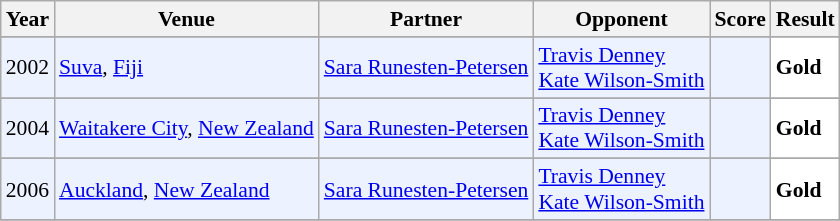<table class="sortable wikitable" style="font-size: 90%;">
<tr>
<th>Year</th>
<th>Venue</th>
<th>Partner</th>
<th>Opponent</th>
<th>Score</th>
<th>Result</th>
</tr>
<tr>
</tr>
<tr style="background:#ECF2FF">
<td align="center">2002</td>
<td align="left"><a href='#'>Suva</a>, <a href='#'>Fiji</a></td>
<td align="left"> <a href='#'>Sara Runesten-Petersen</a></td>
<td align="left"> <a href='#'>Travis Denney</a> <br>  <a href='#'>Kate Wilson-Smith</a></td>
<td align="left"></td>
<td style="text-align:left; background:white"> <strong>Gold</strong></td>
</tr>
<tr>
</tr>
<tr style="background:#ECF2FF">
<td align="center">2004</td>
<td align="left"><a href='#'>Waitakere City</a>, <a href='#'>New Zealand</a></td>
<td align="left"> <a href='#'>Sara Runesten-Petersen</a></td>
<td align="left"> <a href='#'>Travis Denney</a> <br>  <a href='#'>Kate Wilson-Smith</a></td>
<td align="left"></td>
<td style="text-align:left; background:white"> <strong>Gold</strong></td>
</tr>
<tr>
</tr>
<tr style="background:#ECF2FF">
<td align="center">2006</td>
<td align="left"><a href='#'>Auckland</a>, <a href='#'>New Zealand</a></td>
<td align="left"> <a href='#'>Sara Runesten-Petersen</a></td>
<td align="left"> <a href='#'>Travis Denney</a> <br>  <a href='#'>Kate Wilson-Smith</a></td>
<td align="left"></td>
<td style="text-align:left; background:white"> <strong>Gold</strong></td>
</tr>
<tr>
</tr>
</table>
